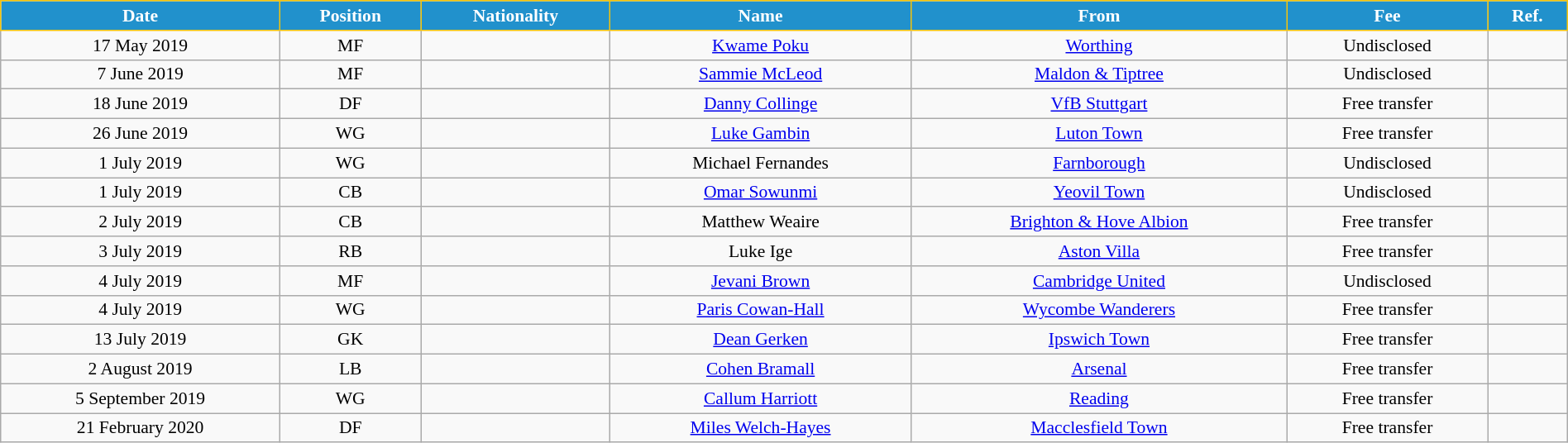<table class="wikitable" style="text-align:center; font-size:90%; width:100%;">
<tr>
<th style="background:#2191CC; color:white; border:1px solid #F7C408; text-align:center;">Date</th>
<th style="background:#2191CC; color:white; border:1px solid #F7C408; text-align:center;">Position</th>
<th style="background:#2191CC; color:white; border:1px solid #F7C408; text-align:center;">Nationality</th>
<th style="background:#2191CC; color:white; border:1px solid #F7C408; text-align:center;">Name</th>
<th style="background:#2191CC; color:white; border:1px solid #F7C408; text-align:center;">From</th>
<th style="background:#2191CC; color:white; border:1px solid #F7C408; text-align:center;">Fee</th>
<th style="background:#2191CC; color:white; border:1px solid #F7C408; text-align:center;">Ref.</th>
</tr>
<tr>
<td>17 May 2019</td>
<td>MF</td>
<td></td>
<td><a href='#'>Kwame Poku</a></td>
<td> <a href='#'>Worthing</a></td>
<td>Undisclosed</td>
<td></td>
</tr>
<tr>
<td>7 June 2019</td>
<td>MF</td>
<td></td>
<td><a href='#'>Sammie McLeod</a></td>
<td> <a href='#'>Maldon & Tiptree</a></td>
<td>Undisclosed</td>
<td></td>
</tr>
<tr>
<td>18 June 2019</td>
<td>DF</td>
<td></td>
<td><a href='#'>Danny Collinge</a></td>
<td> <a href='#'>VfB Stuttgart</a></td>
<td>Free transfer</td>
<td></td>
</tr>
<tr>
<td>26 June 2019</td>
<td>WG</td>
<td></td>
<td><a href='#'>Luke Gambin</a></td>
<td> <a href='#'>Luton Town</a></td>
<td>Free transfer</td>
<td></td>
</tr>
<tr>
<td>1 July 2019</td>
<td>WG</td>
<td></td>
<td>Michael Fernandes</td>
<td> <a href='#'>Farnborough</a></td>
<td>Undisclosed</td>
<td></td>
</tr>
<tr>
<td>1 July 2019</td>
<td>CB</td>
<td></td>
<td><a href='#'>Omar Sowunmi</a></td>
<td> <a href='#'>Yeovil Town</a></td>
<td>Undisclosed</td>
<td></td>
</tr>
<tr>
<td>2 July 2019</td>
<td>CB</td>
<td></td>
<td>Matthew Weaire</td>
<td> <a href='#'>Brighton & Hove Albion</a></td>
<td>Free transfer</td>
<td></td>
</tr>
<tr>
<td>3 July 2019</td>
<td>RB</td>
<td></td>
<td>Luke Ige</td>
<td> <a href='#'>Aston Villa</a></td>
<td>Free transfer</td>
<td></td>
</tr>
<tr>
<td>4 July 2019</td>
<td>MF</td>
<td></td>
<td><a href='#'>Jevani Brown</a></td>
<td> <a href='#'>Cambridge United</a></td>
<td>Undisclosed</td>
<td></td>
</tr>
<tr>
<td>4 July 2019</td>
<td>WG</td>
<td></td>
<td><a href='#'>Paris Cowan-Hall</a></td>
<td> <a href='#'>Wycombe Wanderers</a></td>
<td>Free transfer</td>
<td></td>
</tr>
<tr>
<td>13 July 2019</td>
<td>GK</td>
<td></td>
<td><a href='#'>Dean Gerken</a></td>
<td> <a href='#'>Ipswich Town</a></td>
<td>Free transfer</td>
<td></td>
</tr>
<tr>
<td>2 August 2019</td>
<td>LB</td>
<td></td>
<td><a href='#'>Cohen Bramall</a></td>
<td> <a href='#'>Arsenal</a></td>
<td>Free transfer</td>
<td></td>
</tr>
<tr>
<td>5 September 2019</td>
<td>WG</td>
<td></td>
<td><a href='#'>Callum Harriott</a></td>
<td> <a href='#'>Reading</a></td>
<td>Free transfer</td>
<td></td>
</tr>
<tr>
<td>21 February 2020</td>
<td>DF</td>
<td></td>
<td><a href='#'>Miles Welch-Hayes</a></td>
<td> <a href='#'>Macclesfield Town</a></td>
<td>Free transfer</td>
<td></td>
</tr>
</table>
